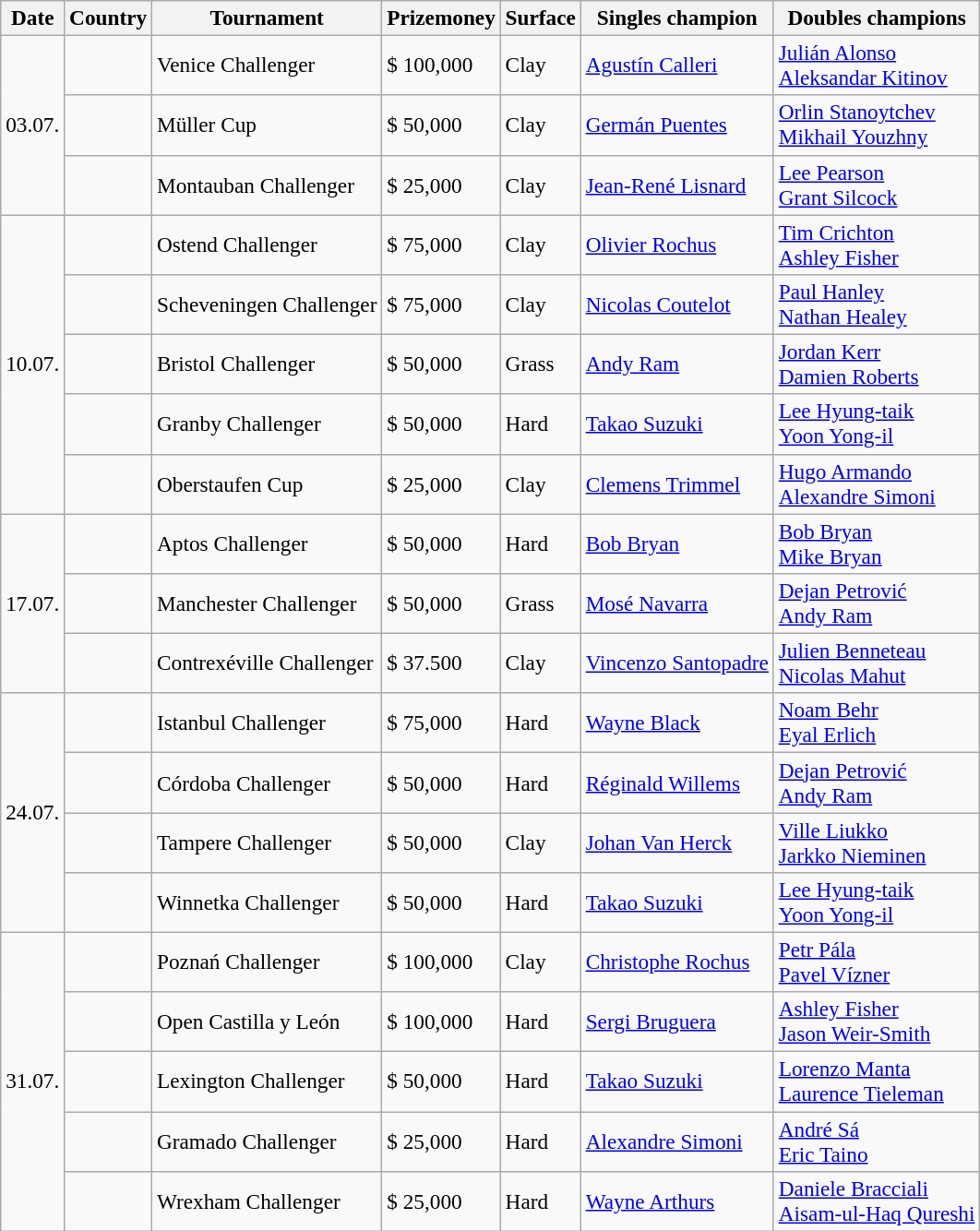<table class="sortable wikitable" style=font-size:97%>
<tr>
<th>Date</th>
<th>Country</th>
<th>Tournament</th>
<th>Prizemoney</th>
<th>Surface</th>
<th>Singles champion</th>
<th>Doubles champions</th>
</tr>
<tr>
<td rowspan="3">03.07.</td>
<td></td>
<td>Venice Challenger</td>
<td>$ 100,000</td>
<td>Clay</td>
<td> <a href='#'>Agustín Calleri</a></td>
<td> <a href='#'>Julián Alonso</a><br> <a href='#'>Aleksandar Kitinov</a></td>
</tr>
<tr>
<td></td>
<td>Müller Cup</td>
<td>$ 50,000</td>
<td>Clay</td>
<td> <a href='#'>Germán Puentes</a></td>
<td> <a href='#'>Orlin Stanoytchev</a><br> <a href='#'>Mikhail Youzhny</a></td>
</tr>
<tr>
<td></td>
<td>Montauban Challenger</td>
<td>$ 25,000</td>
<td>Clay</td>
<td> <a href='#'>Jean-René Lisnard</a></td>
<td> <a href='#'>Lee Pearson</a><br> <a href='#'>Grant Silcock</a></td>
</tr>
<tr>
<td rowspan="5">10.07.</td>
<td></td>
<td>Ostend Challenger</td>
<td>$ 75,000</td>
<td>Clay</td>
<td> <a href='#'>Olivier Rochus</a></td>
<td> <a href='#'>Tim Crichton</a><br> <a href='#'>Ashley Fisher</a></td>
</tr>
<tr>
<td></td>
<td>Scheveningen Challenger</td>
<td>$ 75,000</td>
<td>Clay</td>
<td> <a href='#'>Nicolas Coutelot</a></td>
<td> <a href='#'>Paul Hanley</a> <br>  <a href='#'>Nathan Healey</a></td>
</tr>
<tr>
<td></td>
<td>Bristol Challenger</td>
<td>$ 50,000</td>
<td>Grass</td>
<td> <a href='#'>Andy Ram</a></td>
<td> <a href='#'>Jordan Kerr</a><br> <a href='#'>Damien Roberts</a></td>
</tr>
<tr>
<td></td>
<td>Granby Challenger</td>
<td>$ 50,000</td>
<td>Hard</td>
<td> <a href='#'>Takao Suzuki</a></td>
<td> <a href='#'>Lee Hyung-taik</a> <br>  <a href='#'>Yoon Yong-il</a></td>
</tr>
<tr>
<td></td>
<td>Oberstaufen Cup</td>
<td>$ 25,000</td>
<td>Clay</td>
<td> <a href='#'>Clemens Trimmel</a></td>
<td> <a href='#'>Hugo Armando</a><br> <a href='#'>Alexandre Simoni</a></td>
</tr>
<tr>
<td rowspan="3">17.07.</td>
<td></td>
<td>Aptos Challenger</td>
<td>$ 50,000</td>
<td>Hard</td>
<td> <a href='#'>Bob Bryan</a></td>
<td> <a href='#'>Bob Bryan</a> <br>  <a href='#'>Mike Bryan</a></td>
</tr>
<tr>
<td></td>
<td>Manchester Challenger</td>
<td>$ 50,000</td>
<td>Grass</td>
<td> <a href='#'>Mosé Navarra</a></td>
<td> <a href='#'>Dejan Petrović</a> <br>  <a href='#'>Andy Ram</a></td>
</tr>
<tr>
<td></td>
<td>Contrexéville Challenger</td>
<td>$ 37.500</td>
<td>Clay</td>
<td> <a href='#'>Vincenzo Santopadre</a></td>
<td> <a href='#'>Julien Benneteau</a><br> <a href='#'>Nicolas Mahut</a></td>
</tr>
<tr>
<td rowspan="4">24.07.</td>
<td></td>
<td>Istanbul Challenger</td>
<td>$ 75,000</td>
<td>Hard</td>
<td> <a href='#'>Wayne Black</a></td>
<td> <a href='#'>Noam Behr</a><br> <a href='#'>Eyal Erlich</a></td>
</tr>
<tr>
<td></td>
<td>Córdoba Challenger</td>
<td>$ 50,000</td>
<td>Hard</td>
<td> <a href='#'>Réginald Willems</a></td>
<td> <a href='#'>Dejan Petrović</a><br> <a href='#'>Andy Ram</a></td>
</tr>
<tr>
<td></td>
<td>Tampere Challenger</td>
<td>$ 50,000</td>
<td>Clay</td>
<td> <a href='#'>Johan Van Herck</a></td>
<td> <a href='#'>Ville Liukko</a> <br>  <a href='#'>Jarkko Nieminen</a></td>
</tr>
<tr>
<td></td>
<td>Winnetka Challenger</td>
<td>$ 50,000</td>
<td>Hard</td>
<td> <a href='#'>Takao Suzuki</a></td>
<td> <a href='#'>Lee Hyung-taik</a> <br>  <a href='#'>Yoon Yong-il</a></td>
</tr>
<tr>
<td rowspan="5">31.07.</td>
<td></td>
<td>Poznań Challenger</td>
<td>$ 100,000</td>
<td>Clay</td>
<td> <a href='#'>Christophe Rochus</a></td>
<td> <a href='#'>Petr Pála</a><br> <a href='#'>Pavel Vízner</a></td>
</tr>
<tr>
<td></td>
<td>Open Castilla y León</td>
<td>$ 100,000</td>
<td>Hard</td>
<td> <a href='#'>Sergi Bruguera</a></td>
<td> <a href='#'>Ashley Fisher</a><br> <a href='#'>Jason Weir-Smith</a></td>
</tr>
<tr>
<td></td>
<td>Lexington Challenger</td>
<td>$ 50,000</td>
<td>Hard</td>
<td> <a href='#'>Takao Suzuki</a></td>
<td> <a href='#'>Lorenzo Manta</a> <br>  <a href='#'>Laurence Tieleman</a></td>
</tr>
<tr>
<td></td>
<td>Gramado Challenger</td>
<td>$ 25,000</td>
<td>Hard</td>
<td> <a href='#'>Alexandre Simoni</a></td>
<td> <a href='#'>André Sá</a><br> <a href='#'>Eric Taino</a></td>
</tr>
<tr>
<td></td>
<td>Wrexham Challenger</td>
<td>$ 25,000</td>
<td>Hard</td>
<td> <a href='#'>Wayne Arthurs</a></td>
<td> <a href='#'>Daniele Bracciali</a><br> <a href='#'>Aisam-ul-Haq Qureshi</a></td>
</tr>
</table>
